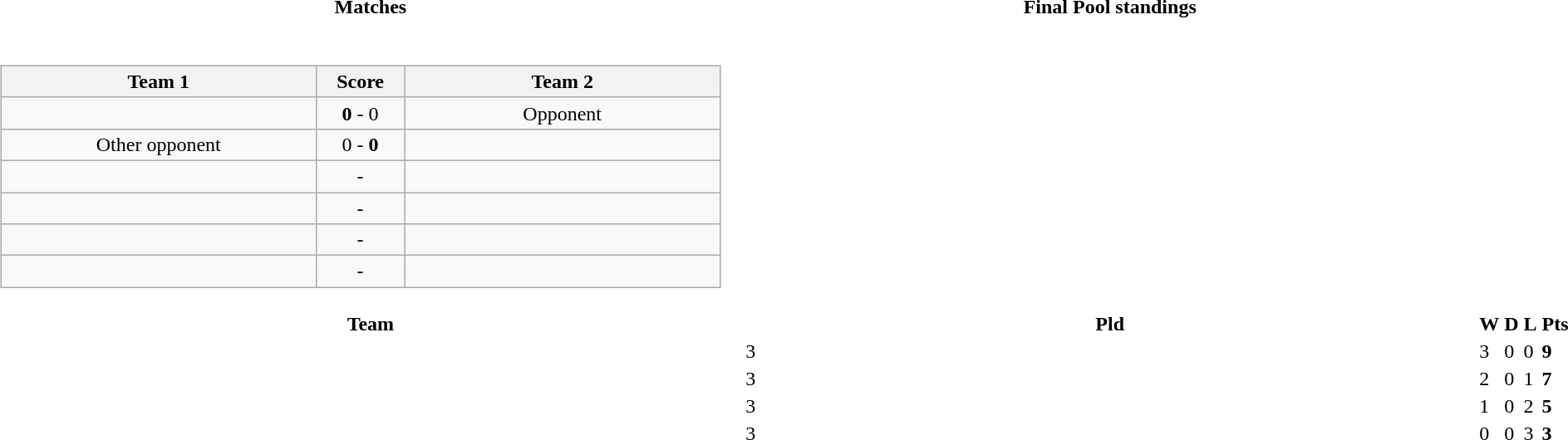<table>
<tr>
<th style="width:50%;">Matches</th>
<th style="width:50%;">Final Pool standings</th>
</tr>
<tr>
<td><br><table class="wikitable" style="text-align: center;">
<tr>
<th style="width:200pt;"><strong>Team 1</strong></th>
<th style="width:50pt;"><strong>Score</strong></th>
<th style="width:200pt;"><strong>Team 2</strong></th>
</tr>
<tr>
<td><strong></strong></td>
<td><strong>0</strong> - 0</td>
<td>Opponent</td>
</tr>
<tr>
<td>Other opponent</td>
<td>0 - <strong>0</strong></td>
<td><strong></strong></td>
</tr>
<tr>
<td></td>
<td>-</td>
<td></td>
</tr>
<tr>
<td></td>
<td>-</td>
<td></td>
</tr>
<tr>
<td></td>
<td>-</td>
<td></td>
</tr>
<tr>
<td></td>
<td>-</td>
<td></td>
</tr>
</table>
</td>
<td><br></td>
</tr>
<tr>
<th style="width:200px;">Team</th>
<th width="40">Pld</th>
<th width="40">W</th>
<th width="40">D</th>
<th width="40">L</th>
<th width="40">Pts</th>
</tr>
<tr>
<td align=left></td>
<td>3</td>
<td>3</td>
<td>0</td>
<td>0</td>
<td><strong>9</strong></td>
</tr>
<tr>
<td align=left></td>
<td>3</td>
<td>2</td>
<td>0</td>
<td>1</td>
<td><strong>7</strong></td>
</tr>
<tr>
<td align=left></td>
<td>3</td>
<td>1</td>
<td>0</td>
<td>2</td>
<td><strong>5</strong></td>
</tr>
<tr>
<td align=left></td>
<td>3</td>
<td>0</td>
<td>0</td>
<td>3</td>
<td><strong>3</strong></td>
</tr>
</table>
